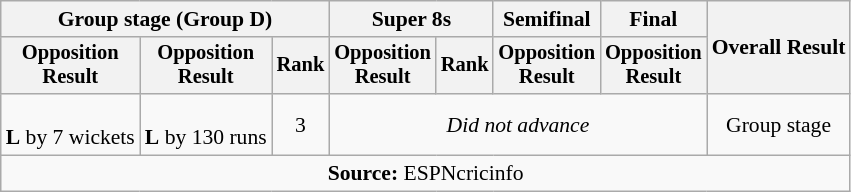<table class=wikitable style=font-size:90%;text-align:center>
<tr>
<th colspan=3>Group stage (Group D)</th>
<th colspan=2>Super 8s</th>
<th>Semifinal</th>
<th>Final</th>
<th rowspan=2>Overall Result</th>
</tr>
<tr style=font-size:95%>
<th>Opposition<br>Result</th>
<th>Opposition<br>Result</th>
<th>Rank</th>
<th>Opposition<br>Result</th>
<th>Rank</th>
<th>Opposition<br>Result</th>
<th>Opposition<br>Result</th>
</tr>
<tr>
<td><br><strong>L</strong> by 7 wickets</td>
<td><br><strong>L</strong> by 130 runs</td>
<td>3</td>
<td colspan="4"><em>Did not advance</em></td>
<td>Group stage</td>
</tr>
<tr>
<td colspan="11"><strong>Source:</strong> ESPNcricinfo</td>
</tr>
</table>
